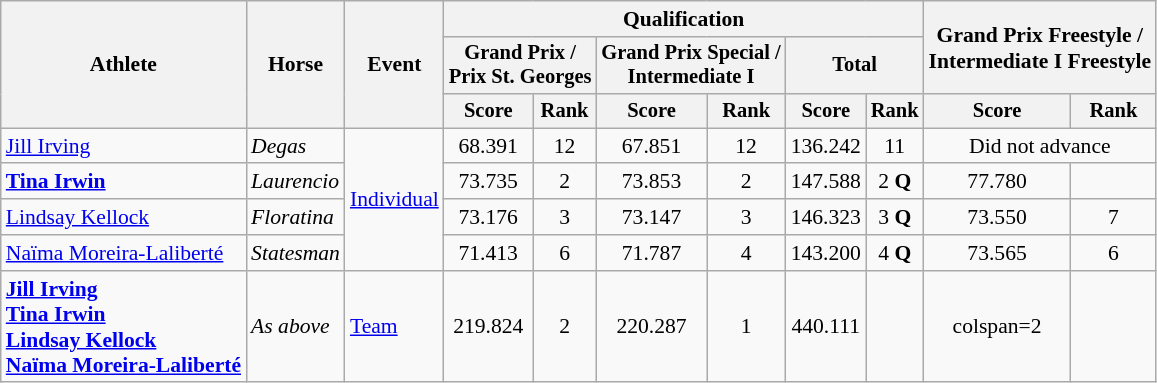<table class=wikitable style=font-size:90%;text-align:center>
<tr>
<th rowspan=3>Athlete</th>
<th rowspan=3>Horse</th>
<th rowspan=3>Event</th>
<th colspan=6>Qualification</th>
<th colspan=2 rowspan=2>Grand Prix Freestyle /<br>Intermediate I Freestyle</th>
</tr>
<tr style=font-size:95%>
<th colspan=2>Grand Prix /<br>Prix St. Georges</th>
<th colspan=2>Grand Prix Special /<br>Intermediate I</th>
<th colspan=2>Total</th>
</tr>
<tr style=font-size:95%>
<th>Score</th>
<th>Rank</th>
<th>Score</th>
<th>Rank</th>
<th>Score</th>
<th>Rank</th>
<th>Score</th>
<th>Rank</th>
</tr>
<tr>
<td align=left><a href='#'>Jill Irving</a></td>
<td align=left><em>Degas</em></td>
<td align=left rowspan=4><a href='#'>Individual</a></td>
<td>68.391</td>
<td>12</td>
<td>67.851</td>
<td>12</td>
<td>136.242</td>
<td>11</td>
<td colspan=2>Did not advance</td>
</tr>
<tr>
<td align=left><strong><a href='#'>Tina Irwin</a></strong></td>
<td align=left><em>Laurencio</em></td>
<td>73.735</td>
<td>2</td>
<td>73.853</td>
<td>2</td>
<td>147.588</td>
<td>2 <strong>Q</strong></td>
<td>77.780</td>
<td></td>
</tr>
<tr>
<td align=left><a href='#'>Lindsay Kellock</a></td>
<td align=left><em>Floratina</em></td>
<td>73.176</td>
<td>3</td>
<td>73.147</td>
<td>3</td>
<td>146.323</td>
<td>3 <strong>Q</strong></td>
<td>73.550</td>
<td>7</td>
</tr>
<tr>
<td align=left><a href='#'>Naïma Moreira-Laliberté</a></td>
<td align=left><em>Statesman</em></td>
<td>71.413</td>
<td>6</td>
<td>71.787</td>
<td>4</td>
<td>143.200</td>
<td>4 <strong>Q</strong></td>
<td>73.565</td>
<td>6</td>
</tr>
<tr>
<td align=left><strong><a href='#'>Jill Irving</a><br><a href='#'>Tina Irwin</a><br><a href='#'>Lindsay Kellock</a><br><a href='#'>Naïma Moreira-Laliberté</a></strong></td>
<td align=left><em>As above</em></td>
<td align=left><a href='#'>Team</a></td>
<td>219.824</td>
<td>2</td>
<td>220.287</td>
<td>1</td>
<td>440.111</td>
<td></td>
<td>colspan=2 </td>
</tr>
</table>
